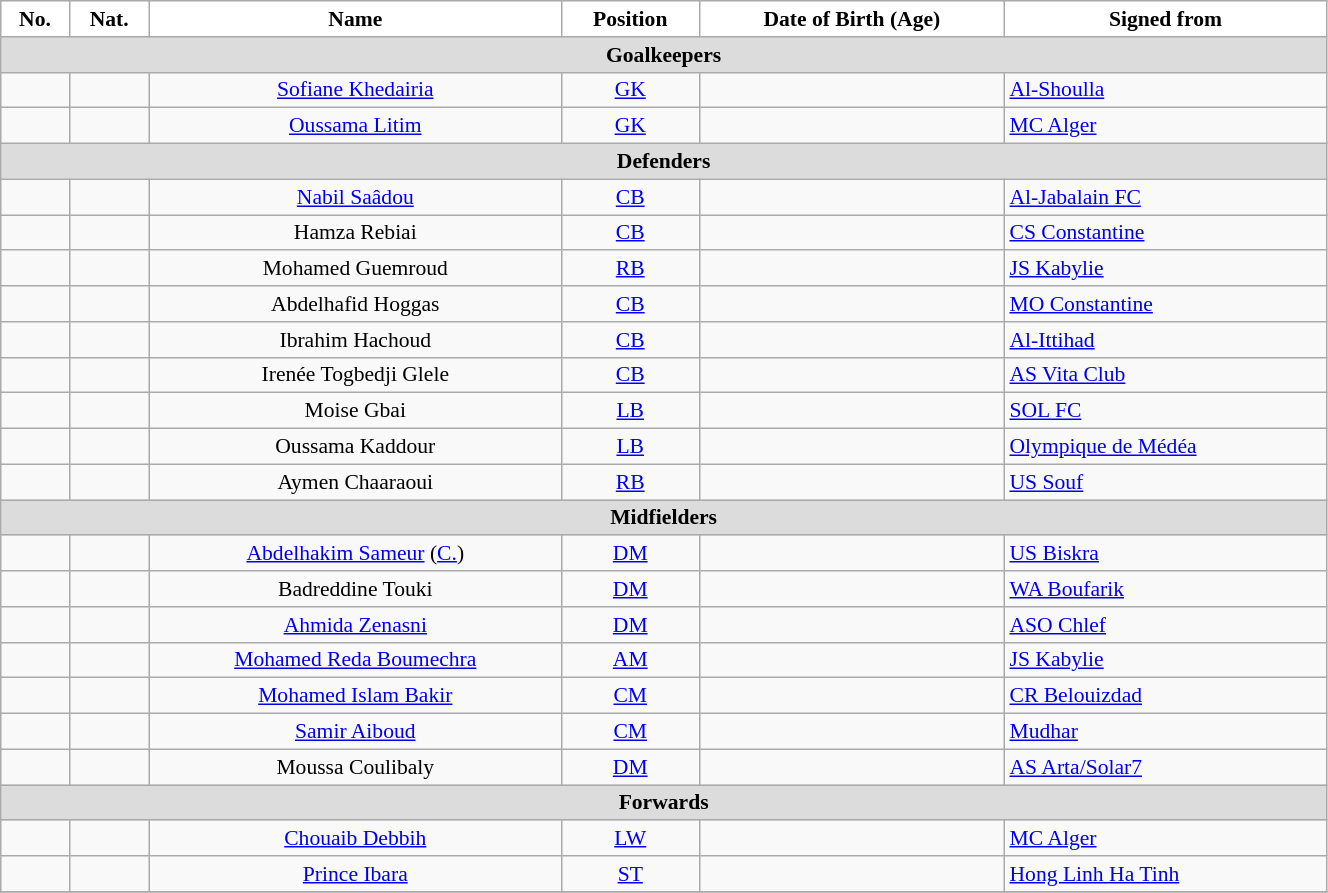<table class="wikitable" style="text-align:center; font-size:90%; width:70%">
<tr>
<th style="background:white; color:black; text-align:center;">No.</th>
<th style="background:white; color:black; text-align:center;">Nat.</th>
<th style="background:white; color:black; text-align:center;">Name</th>
<th style="background:white; color:black; text-align:center;">Position</th>
<th style="background:white; color:black; text-align:center;">Date of Birth (Age)</th>
<th style="background:white; color:black; text-align:center;">Signed from</th>
</tr>
<tr>
<th colspan=10 style="background:#DCDCDC; text-align:center;">Goalkeepers</th>
</tr>
<tr>
<td></td>
<td></td>
<td><a href='#'>Sofiane Khedairia</a></td>
<td><a href='#'>GK</a></td>
<td></td>
<td style="text-align:left"> <a href='#'>Al-Shoulla</a></td>
</tr>
<tr>
<td></td>
<td></td>
<td><a href='#'>Oussama Litim</a></td>
<td><a href='#'>GK</a></td>
<td></td>
<td style="text-align:left"> <a href='#'>MC Alger</a></td>
</tr>
<tr>
<th colspan=10 style="background:#DCDCDC; text-align:center;">Defenders</th>
</tr>
<tr>
<td></td>
<td></td>
<td><a href='#'>Nabil Saâdou</a></td>
<td><a href='#'>CB</a></td>
<td></td>
<td style="text-align:left"> <a href='#'>Al-Jabalain FC</a></td>
</tr>
<tr>
<td></td>
<td></td>
<td>Hamza Rebiai</td>
<td><a href='#'>CB</a></td>
<td></td>
<td style="text-align:left"> <a href='#'>CS Constantine</a></td>
</tr>
<tr>
<td></td>
<td></td>
<td>Mohamed Guemroud</td>
<td><a href='#'>RB</a></td>
<td></td>
<td style="text-align:left"> <a href='#'>JS Kabylie</a></td>
</tr>
<tr>
<td></td>
<td></td>
<td>Abdelhafid Hoggas</td>
<td><a href='#'>CB</a></td>
<td></td>
<td style="text-align:left"> <a href='#'>MO Constantine</a></td>
</tr>
<tr>
<td></td>
<td></td>
<td>Ibrahim Hachoud</td>
<td><a href='#'>CB</a></td>
<td></td>
<td style="text-align:left"> <a href='#'>Al-Ittihad</a></td>
</tr>
<tr>
<td></td>
<td></td>
<td>Irenée Togbedji Glele</td>
<td><a href='#'>CB</a></td>
<td></td>
<td style="text-align:left"> <a href='#'>AS Vita Club</a></td>
</tr>
<tr>
<td></td>
<td></td>
<td>Moise Gbai</td>
<td><a href='#'>LB</a></td>
<td></td>
<td style="text-align:left"> <a href='#'>SOL FC</a></td>
</tr>
<tr>
<td></td>
<td></td>
<td>Oussama Kaddour</td>
<td><a href='#'>LB</a></td>
<td></td>
<td style="text-align:left"> <a href='#'>Olympique de Médéa</a></td>
</tr>
<tr>
<td></td>
<td></td>
<td>Aymen Chaaraoui</td>
<td><a href='#'>RB</a></td>
<td></td>
<td style="text-align:left"> <a href='#'>US Souf</a></td>
</tr>
<tr>
<th colspan=10 style="background:#DCDCDC; text-align:center;">Midfielders</th>
</tr>
<tr>
<td></td>
<td></td>
<td><a href='#'>Abdelhakim Sameur</a> (<a href='#'>C.</a>)</td>
<td><a href='#'>DM</a></td>
<td></td>
<td style="text-align:left"> <a href='#'>US Biskra</a></td>
</tr>
<tr>
<td></td>
<td></td>
<td>Badreddine Touki</td>
<td><a href='#'>DM</a></td>
<td></td>
<td style="text-align:left"> <a href='#'>WA Boufarik</a></td>
</tr>
<tr>
<td></td>
<td></td>
<td><a href='#'>Ahmida Zenasni</a></td>
<td><a href='#'>DM</a></td>
<td></td>
<td style="text-align:left"> <a href='#'>ASO Chlef</a></td>
</tr>
<tr>
<td></td>
<td></td>
<td><a href='#'>Mohamed Reda Boumechra</a></td>
<td><a href='#'>AM</a></td>
<td></td>
<td style="text-align:left"> <a href='#'>JS Kabylie</a></td>
</tr>
<tr>
<td></td>
<td></td>
<td><a href='#'>Mohamed Islam Bakir</a></td>
<td><a href='#'>CM</a></td>
<td></td>
<td style="text-align:left"> <a href='#'>CR Belouizdad</a></td>
</tr>
<tr>
<td></td>
<td></td>
<td><a href='#'>Samir Aiboud</a></td>
<td><a href='#'>CM</a></td>
<td></td>
<td style="text-align:left"> <a href='#'>Mudhar</a></td>
</tr>
<tr>
<td></td>
<td></td>
<td>Moussa Coulibaly</td>
<td><a href='#'>DM</a></td>
<td></td>
<td style="text-align:left"> <a href='#'>AS Arta/Solar7</a></td>
</tr>
<tr>
<th colspan=10 style="background:#DCDCDC; text-align:center;">Forwards</th>
</tr>
<tr>
<td></td>
<td></td>
<td><a href='#'>Chouaib Debbih</a></td>
<td><a href='#'>LW</a></td>
<td></td>
<td style="text-align:left"> <a href='#'>MC Alger</a></td>
</tr>
<tr>
<td></td>
<td></td>
<td><a href='#'>Prince Ibara</a></td>
<td><a href='#'>ST</a></td>
<td></td>
<td style="text-align:left"> <a href='#'>Hong Linh Ha Tinh</a></td>
</tr>
<tr>
</tr>
</table>
